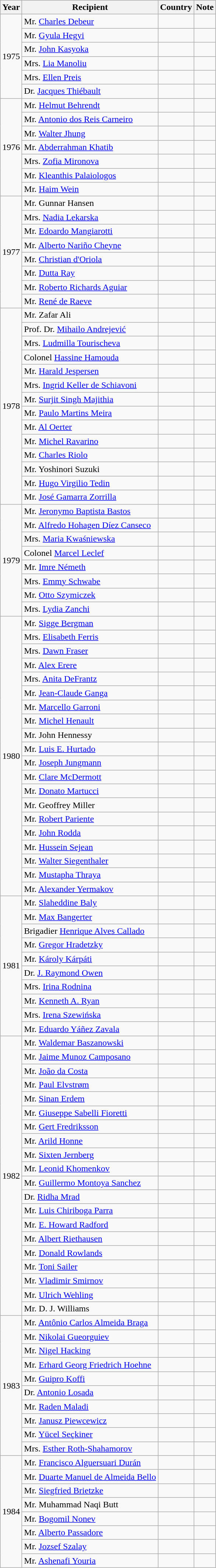<table class="wikitable">
<tr>
<th>Year</th>
<th>Recipient</th>
<th>Country</th>
<th>Note</th>
</tr>
<tr>
<td rowspan=6>1975</td>
<td>Mr. <a href='#'>Charles Debeur</a></td>
<td></td>
<td></td>
</tr>
<tr>
<td>Mr. <a href='#'>Gyula Hegyi</a></td>
<td></td>
<td></td>
</tr>
<tr>
<td>Mr. <a href='#'>John Kasyoka</a></td>
<td></td>
<td></td>
</tr>
<tr>
<td>Mrs. <a href='#'>Lia Manoliu</a></td>
<td></td>
<td></td>
</tr>
<tr>
<td>Mrs. <a href='#'>Ellen Preis</a></td>
<td></td>
<td></td>
</tr>
<tr>
<td>Dr. <a href='#'>Jacques Thiébault</a></td>
<td></td>
<td></td>
</tr>
<tr>
<td rowspan=7>1976</td>
<td>Mr. <a href='#'>Helmut Behrendt</a></td>
<td></td>
<td></td>
</tr>
<tr>
<td>Mr. <a href='#'>Antonio dos Reis Carneiro</a></td>
<td></td>
<td></td>
</tr>
<tr>
<td>Mr. <a href='#'>Walter Jhung</a></td>
<td></td>
<td></td>
</tr>
<tr>
<td>Mr. <a href='#'>Abderrahman Khatib</a></td>
<td></td>
<td></td>
</tr>
<tr>
<td>Mrs. <a href='#'>Zofia Mironova</a></td>
<td></td>
<td></td>
</tr>
<tr>
<td>Mr. <a href='#'>Kleanthis Palaiologos</a></td>
<td></td>
<td></td>
</tr>
<tr>
<td>Mr. <a href='#'>Haim Wein</a></td>
<td></td>
<td></td>
</tr>
<tr>
<td rowspan=8>1977</td>
<td>Mr. Gunnar Hansen</td>
<td></td>
<td></td>
</tr>
<tr>
<td>Mrs. <a href='#'>Nadia Lekarska</a></td>
<td></td>
<td></td>
</tr>
<tr>
<td>Mr. <a href='#'>Edoardo Mangiarotti</a></td>
<td></td>
<td></td>
</tr>
<tr>
<td>Mr. <a href='#'>Alberto Nariño Cheyne</a></td>
<td></td>
<td></td>
</tr>
<tr>
<td>Mr. <a href='#'>Christian d'Oriola</a></td>
<td></td>
<td></td>
</tr>
<tr>
<td>Mr. <a href='#'>Dutta Ray</a></td>
<td></td>
<td></td>
</tr>
<tr>
<td>Mr. <a href='#'>Roberto Richards Aguiar</a></td>
<td></td>
<td></td>
</tr>
<tr>
<td>Mr. <a href='#'>René de Raeve</a></td>
<td></td>
<td></td>
</tr>
<tr>
<td rowspan=14>1978</td>
<td>Mr. Zafar Ali</td>
<td></td>
<td></td>
</tr>
<tr>
<td>Prof. Dr. <a href='#'>Mihailo Andrejević</a></td>
<td></td>
<td></td>
</tr>
<tr>
<td>Mrs. <a href='#'>Ludmilla Tourischeva</a></td>
<td></td>
<td></td>
</tr>
<tr>
<td>Colonel <a href='#'>Hassine Hamouda</a></td>
<td></td>
<td></td>
</tr>
<tr>
<td>Mr. <a href='#'>Harald Jespersen</a></td>
<td></td>
<td></td>
</tr>
<tr>
<td>Mrs. <a href='#'>Ingrid Keller de Schiavoni</a></td>
<td></td>
<td></td>
</tr>
<tr>
<td>Mr. <a href='#'>Surjit Singh Majithia</a></td>
<td></td>
<td></td>
</tr>
<tr>
<td>Mr. <a href='#'>Paulo Martins Meira</a></td>
<td></td>
<td></td>
</tr>
<tr>
<td>Mr. <a href='#'>Al Oerter</a></td>
<td></td>
<td></td>
</tr>
<tr>
<td>Mr. <a href='#'>Michel Ravarino</a></td>
<td></td>
<td></td>
</tr>
<tr>
<td>Mr. <a href='#'>Charles Riolo</a></td>
<td></td>
<td></td>
</tr>
<tr>
<td>Mr. Yoshinori Suzuki</td>
<td></td>
<td></td>
</tr>
<tr>
<td>Mr. <a href='#'>Hugo Virgilio Tedin</a></td>
<td></td>
<td></td>
</tr>
<tr>
<td>Mr. <a href='#'>José Gamarra Zorrilla</a></td>
<td></td>
<td></td>
</tr>
<tr>
<td rowspan=8>1979</td>
<td>Mr. <a href='#'>Jeronymo Baptista Bastos</a></td>
<td></td>
<td></td>
</tr>
<tr>
<td>Mr. <a href='#'>Alfredo Hohagen Díez Canseco</a></td>
<td></td>
<td></td>
</tr>
<tr>
<td>Mrs. <a href='#'>Maria Kwaśniewska</a></td>
<td></td>
<td></td>
</tr>
<tr>
<td>Colonel <a href='#'>Marcel Leclef</a></td>
<td></td>
<td></td>
</tr>
<tr>
<td>Mr. <a href='#'>Imre Németh</a></td>
<td></td>
<td></td>
</tr>
<tr>
<td>Mrs. <a href='#'>Emmy Schwabe</a></td>
<td></td>
<td></td>
</tr>
<tr>
<td>Mr. <a href='#'>Otto Szymiczek</a></td>
<td></td>
<td></td>
</tr>
<tr>
<td>Mrs. <a href='#'>Lydia Zanchi</a></td>
<td></td>
<td></td>
</tr>
<tr>
<td rowspan=20>1980</td>
<td>Mr. <a href='#'>Sigge Bergman</a></td>
<td></td>
<td></td>
</tr>
<tr>
<td>Mrs. <a href='#'>Elisabeth Ferris</a></td>
<td></td>
<td></td>
</tr>
<tr>
<td>Mrs. <a href='#'>Dawn Fraser</a></td>
<td></td>
<td></td>
</tr>
<tr>
<td>Mr. <a href='#'>Alex Erere</a></td>
<td></td>
<td></td>
</tr>
<tr>
<td>Mrs. <a href='#'>Anita DeFrantz</a></td>
<td></td>
<td></td>
</tr>
<tr>
<td>Mr. <a href='#'>Jean-Claude Ganga</a></td>
<td></td>
<td></td>
</tr>
<tr>
<td>Mr. <a href='#'>Marcello Garroni</a></td>
<td></td>
<td></td>
</tr>
<tr>
<td>Mr. <a href='#'>Michel Henault</a></td>
<td></td>
<td></td>
</tr>
<tr>
<td>Mr. John Hennessy</td>
<td></td>
<td></td>
</tr>
<tr>
<td>Mr. <a href='#'>Luis E. Hurtado</a></td>
<td></td>
<td></td>
</tr>
<tr>
<td>Mr. <a href='#'>Joseph Jungmann</a></td>
<td></td>
<td></td>
</tr>
<tr>
<td>Mr. <a href='#'>Clare McDermott</a></td>
<td></td>
<td></td>
</tr>
<tr>
<td>Mr. <a href='#'>Donato Martucci</a></td>
<td></td>
<td></td>
</tr>
<tr>
<td>Mr. Geoffrey Miller</td>
<td></td>
<td></td>
</tr>
<tr>
<td>Mr. <a href='#'>Robert Pariente</a></td>
<td></td>
<td></td>
</tr>
<tr>
<td>Mr. <a href='#'>John Rodda</a></td>
<td></td>
<td></td>
</tr>
<tr>
<td>Mr. <a href='#'>Hussein Sejean</a></td>
<td></td>
<td></td>
</tr>
<tr>
<td>Mr. <a href='#'>Walter Siegenthaler</a></td>
<td></td>
<td></td>
</tr>
<tr>
<td>Mr. <a href='#'>Mustapha Thraya</a></td>
<td></td>
<td></td>
</tr>
<tr>
<td>Mr. <a href='#'>Alexander Yermakov</a></td>
<td></td>
<td></td>
</tr>
<tr>
<td rowspan=10>1981</td>
<td>Mr. <a href='#'>Slaheddine Baly</a></td>
<td></td>
<td></td>
</tr>
<tr>
<td>Mr. <a href='#'>Max Bangerter</a></td>
<td></td>
<td></td>
</tr>
<tr>
<td>Brigadier <a href='#'>Henrique Alves Callado</a></td>
<td></td>
<td></td>
</tr>
<tr>
<td>Mr. <a href='#'>Gregor Hradetzky</a></td>
<td></td>
<td></td>
</tr>
<tr>
<td>Mr. <a href='#'>Károly Kárpáti</a></td>
<td></td>
<td></td>
</tr>
<tr>
<td>Dr. <a href='#'>J. Raymond Owen</a></td>
<td></td>
<td></td>
</tr>
<tr>
<td>Mrs. <a href='#'>Irina Rodnina</a></td>
<td></td>
<td></td>
</tr>
<tr>
<td>Mr. <a href='#'>Kenneth A. Ryan</a></td>
<td></td>
<td></td>
</tr>
<tr>
<td>Mrs. <a href='#'>Irena Szewińska</a></td>
<td></td>
<td></td>
</tr>
<tr>
<td>Mr. <a href='#'>Eduardo Yáñez Zavala</a></td>
<td></td>
<td></td>
</tr>
<tr>
<td rowspan=20>1982</td>
<td>Mr. <a href='#'>Waldemar Baszanowski</a></td>
<td></td>
<td></td>
</tr>
<tr>
<td>Mr. <a href='#'>Jaime Munoz Camposano</a></td>
<td></td>
<td></td>
</tr>
<tr>
<td>Mr. <a href='#'>João da Costa</a></td>
<td></td>
<td></td>
</tr>
<tr>
<td>Mr. <a href='#'>Paul Elvstrøm</a></td>
<td></td>
<td></td>
</tr>
<tr>
<td>Mr. <a href='#'>Sinan Erdem</a></td>
<td></td>
<td></td>
</tr>
<tr>
<td>Mr. <a href='#'>Giuseppe Sabelli Fioretti</a></td>
<td></td>
<td></td>
</tr>
<tr>
<td>Mr. <a href='#'>Gert Fredriksson</a></td>
<td></td>
<td></td>
</tr>
<tr>
<td>Mr. <a href='#'>Arild Honne</a></td>
<td></td>
<td></td>
</tr>
<tr>
<td>Mr. <a href='#'>Sixten Jernberg</a></td>
<td></td>
<td></td>
</tr>
<tr>
<td>Mr. <a href='#'>Leonid Khomenkov</a></td>
<td></td>
<td></td>
</tr>
<tr>
<td>Mr. <a href='#'>Guillermo Montoya Sanchez</a></td>
<td></td>
<td></td>
</tr>
<tr>
<td>Dr. <a href='#'>Ridha Mrad</a></td>
<td></td>
<td></td>
</tr>
<tr>
<td>Mr. <a href='#'>Luis Chiriboga Parra</a></td>
<td></td>
<td></td>
</tr>
<tr>
<td>Mr. <a href='#'>E. Howard Radford</a></td>
<td></td>
<td></td>
</tr>
<tr>
<td>Mr. <a href='#'>Albert Riethausen</a></td>
<td></td>
<td></td>
</tr>
<tr>
<td>Mr. <a href='#'>Donald Rowlands</a></td>
<td></td>
<td></td>
</tr>
<tr>
<td>Mr. <a href='#'>Toni Sailer</a></td>
<td></td>
<td></td>
</tr>
<tr>
<td>Mr. <a href='#'>Vladimir Smirnov</a></td>
<td></td>
<td></td>
</tr>
<tr>
<td>Mr. <a href='#'>Ulrich Wehling</a></td>
<td></td>
<td></td>
</tr>
<tr>
<td>Mr. D. J. Williams</td>
<td></td>
<td></td>
</tr>
<tr>
<td rowspan=10>1983</td>
<td>Mr. <a href='#'>Antônio Carlos Almeida Braga</a></td>
<td></td>
<td></td>
</tr>
<tr>
<td>Mr. <a href='#'>Nikolai Gueorguiev</a></td>
<td></td>
<td></td>
</tr>
<tr>
<td>Mr. <a href='#'>Nigel Hacking</a></td>
<td></td>
<td></td>
</tr>
<tr>
<td>Mr. <a href='#'>Erhard Georg Friedrich Hoehne</a></td>
<td></td>
<td></td>
</tr>
<tr>
<td>Mr. <a href='#'>Guipro Koffi</a></td>
<td></td>
<td></td>
</tr>
<tr>
<td>Dr. <a href='#'>Antonio Losada</a></td>
<td></td>
<td></td>
</tr>
<tr>
<td>Mr. <a href='#'>Raden Maladi</a></td>
<td></td>
<td></td>
</tr>
<tr>
<td>Mr. <a href='#'>Janusz Piewcewicz</a></td>
<td></td>
<td></td>
</tr>
<tr>
<td>Mr. <a href='#'>Yücel Seçkiner</a></td>
<td></td>
<td></td>
</tr>
<tr>
<td>Mrs. <a href='#'>Esther Roth-Shahamorov</a></td>
<td></td>
<td></td>
</tr>
<tr>
<td rowspan=8>1984</td>
<td>Mr. <a href='#'>Francisco Alguersuari Durán</a></td>
<td></td>
<td></td>
</tr>
<tr>
<td>Mr. <a href='#'>Duarte Manuel de Almeida Bello</a></td>
<td></td>
<td></td>
</tr>
<tr>
<td>Mr. <a href='#'>Siegfried Brietzke</a></td>
<td></td>
<td></td>
</tr>
<tr>
<td>Mr. Muhammad Naqi Butt</td>
<td></td>
<td></td>
</tr>
<tr>
<td>Mr. <a href='#'>Bogomil Nonev</a></td>
<td></td>
<td></td>
</tr>
<tr>
<td>Mr. <a href='#'>Alberto Passadore</a></td>
<td></td>
<td></td>
</tr>
<tr>
<td>Mr. <a href='#'>Jozsef Szalay</a></td>
<td></td>
<td></td>
</tr>
<tr>
<td>Mr. <a href='#'>Ashenafi Youria</a></td>
<td></td>
<td></td>
</tr>
</table>
